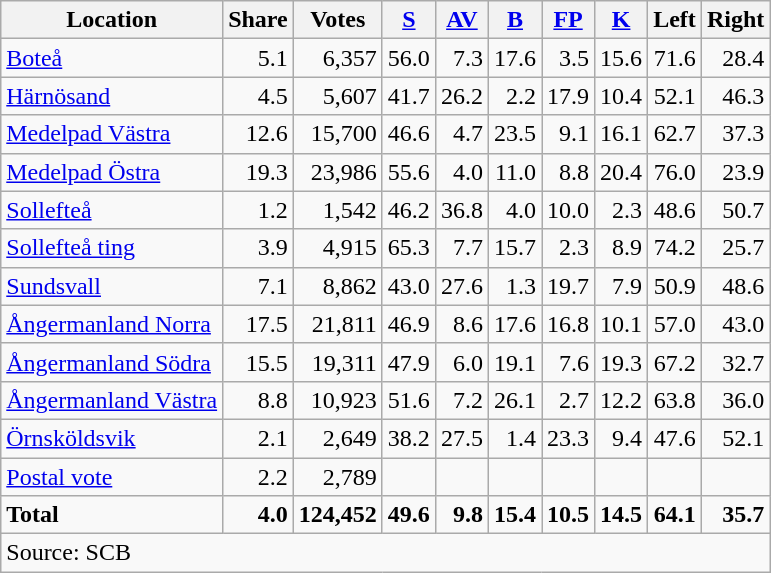<table class="wikitable sortable" style=text-align:right>
<tr>
<th>Location</th>
<th>Share</th>
<th>Votes</th>
<th><a href='#'>S</a></th>
<th><a href='#'>AV</a></th>
<th><a href='#'>B</a></th>
<th><a href='#'>FP</a></th>
<th><a href='#'>K</a></th>
<th>Left</th>
<th>Right</th>
</tr>
<tr>
<td align=left><a href='#'>Boteå</a></td>
<td>5.1</td>
<td>6,357</td>
<td>56.0</td>
<td>7.3</td>
<td>17.6</td>
<td>3.5</td>
<td>15.6</td>
<td>71.6</td>
<td>28.4</td>
</tr>
<tr>
<td align=left><a href='#'>Härnösand</a></td>
<td>4.5</td>
<td>5,607</td>
<td>41.7</td>
<td>26.2</td>
<td>2.2</td>
<td>17.9</td>
<td>10.4</td>
<td>52.1</td>
<td>46.3</td>
</tr>
<tr>
<td align=left><a href='#'>Medelpad Västra</a></td>
<td>12.6</td>
<td>15,700</td>
<td>46.6</td>
<td>4.7</td>
<td>23.5</td>
<td>9.1</td>
<td>16.1</td>
<td>62.7</td>
<td>37.3</td>
</tr>
<tr>
<td align=left><a href='#'>Medelpad Östra</a></td>
<td>19.3</td>
<td>23,986</td>
<td>55.6</td>
<td>4.0</td>
<td>11.0</td>
<td>8.8</td>
<td>20.4</td>
<td>76.0</td>
<td>23.9</td>
</tr>
<tr>
<td align=left><a href='#'>Sollefteå</a></td>
<td>1.2</td>
<td>1,542</td>
<td>46.2</td>
<td>36.8</td>
<td>4.0</td>
<td>10.0</td>
<td>2.3</td>
<td>48.6</td>
<td>50.7</td>
</tr>
<tr>
<td align=left><a href='#'>Sollefteå ting</a></td>
<td>3.9</td>
<td>4,915</td>
<td>65.3</td>
<td>7.7</td>
<td>15.7</td>
<td>2.3</td>
<td>8.9</td>
<td>74.2</td>
<td>25.7</td>
</tr>
<tr>
<td align=left><a href='#'>Sundsvall</a></td>
<td>7.1</td>
<td>8,862</td>
<td>43.0</td>
<td>27.6</td>
<td>1.3</td>
<td>19.7</td>
<td>7.9</td>
<td>50.9</td>
<td>48.6</td>
</tr>
<tr>
<td align=left><a href='#'>Ångermanland Norra</a></td>
<td>17.5</td>
<td>21,811</td>
<td>46.9</td>
<td>8.6</td>
<td>17.6</td>
<td>16.8</td>
<td>10.1</td>
<td>57.0</td>
<td>43.0</td>
</tr>
<tr>
<td align=left><a href='#'>Ångermanland Södra</a></td>
<td>15.5</td>
<td>19,311</td>
<td>47.9</td>
<td>6.0</td>
<td>19.1</td>
<td>7.6</td>
<td>19.3</td>
<td>67.2</td>
<td>32.7</td>
</tr>
<tr>
<td align=left><a href='#'>Ångermanland Västra</a></td>
<td>8.8</td>
<td>10,923</td>
<td>51.6</td>
<td>7.2</td>
<td>26.1</td>
<td>2.7</td>
<td>12.2</td>
<td>63.8</td>
<td>36.0</td>
</tr>
<tr>
<td align=left><a href='#'>Örnsköldsvik</a></td>
<td>2.1</td>
<td>2,649</td>
<td>38.2</td>
<td>27.5</td>
<td>1.4</td>
<td>23.3</td>
<td>9.4</td>
<td>47.6</td>
<td>52.1</td>
</tr>
<tr>
<td align=left><a href='#'>Postal vote</a></td>
<td>2.2</td>
<td>2,789</td>
<td></td>
<td></td>
<td></td>
<td></td>
<td></td>
<td></td>
<td></td>
</tr>
<tr>
<td align=left><strong>Total</strong></td>
<td><strong>4.0</strong></td>
<td><strong>124,452</strong></td>
<td><strong>49.6</strong></td>
<td><strong>9.8</strong></td>
<td><strong>15.4</strong></td>
<td><strong>10.5</strong></td>
<td><strong>14.5</strong></td>
<td><strong>64.1</strong></td>
<td><strong>35.7</strong></td>
</tr>
<tr>
<td align=left colspan=10>Source: SCB </td>
</tr>
</table>
